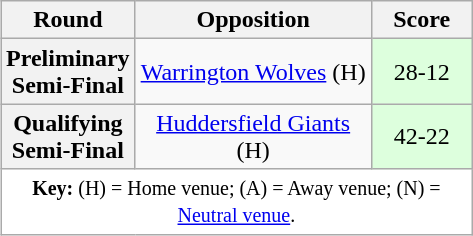<table class="wikitable plainrowheaders" style="text-align:center;margin-left:1em;float:right">
<tr>
<th width="25">Round</th>
<th width="150">Opposition</th>
<th width="60">Score</th>
</tr>
<tr>
<th scope=row style="text-align:center">Preliminary Semi-Final</th>
<td> <a href='#'>Warrington Wolves</a> (H)</td>
<td bgcolor=DDFFDD>28-12</td>
</tr>
<tr>
<th scope=row style="text-align:center">Qualifying Semi-Final</th>
<td> <a href='#'>Huddersfield Giants</a> (H)</td>
<td bgcolor=DDFFDD>42-22</td>
</tr>
<tr>
<td colspan="3" style="background-color:white;"><small><strong>Key:</strong> (H) = Home venue; (A) = Away venue; (N) = <a href='#'>Neutral venue</a>.</small></td>
</tr>
</table>
